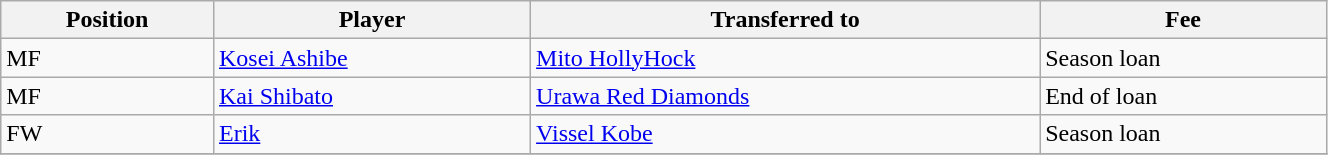<table class="wikitable sortable" style="width:70%; text-align:center; font-size:100%; text-align:left;">
<tr>
<th>Position</th>
<th>Player</th>
<th>Transferred to</th>
<th>Fee</th>
</tr>
<tr>
<td>MF</td>
<td> <a href='#'>Kosei Ashibe</a></td>
<td> <a href='#'>Mito HollyHock</a></td>
<td>Season loan</td>
</tr>
<tr>
<td>MF</td>
<td> <a href='#'>Kai Shibato</a></td>
<td> <a href='#'>Urawa Red Diamonds</a></td>
<td>End of loan </td>
</tr>
<tr>
<td>FW</td>
<td> <a href='#'>Erik</a></td>
<td> <a href='#'>Vissel Kobe</a></td>
<td>Season loan </td>
</tr>
<tr>
</tr>
</table>
